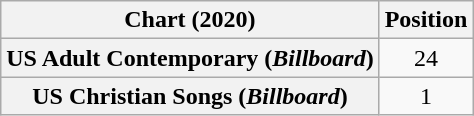<table class="wikitable sortable plainrowheaders" style="text-align:center">
<tr>
<th scope="col">Chart (2020)</th>
<th scope="col">Position</th>
</tr>
<tr>
<th scope="row">US Adult Contemporary (<em>Billboard</em>)</th>
<td>24</td>
</tr>
<tr>
<th scope="row">US Christian Songs (<em>Billboard</em>)</th>
<td>1</td>
</tr>
</table>
